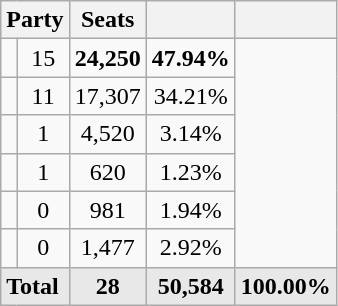<table class=wikitable>
<tr>
<th colspan=2>Party</th>
<th>Seats</th>
<th></th>
<th></th>
</tr>
<tr>
<td></td>
<td align="center">15</td>
<td align="center"><strong>24,250</strong></td>
<td align="center"><strong>47.94%</strong></td>
</tr>
<tr>
<td></td>
<td align="center">11</td>
<td align="center">17,307</td>
<td align="center">34.21%</td>
</tr>
<tr>
<td></td>
<td align="center">1</td>
<td align="center">4,520</td>
<td align="center">3.14%</td>
</tr>
<tr>
<td></td>
<td align="center">1</td>
<td align="center">620</td>
<td align="center">1.23%</td>
</tr>
<tr>
<td></td>
<td align="center">0</td>
<td align="center">981</td>
<td align="center">1.94%</td>
</tr>
<tr>
<td></td>
<td align="center">0</td>
<td align="center">1,477</td>
<td align="center">2.92%</td>
</tr>
<tr style="font-weight:bold; background:rgb(232,232,232);">
<td colspan=2>Total</td>
<td align=center>28</td>
<td align=center>50,584</td>
<td align=center>100.00%</td>
</tr>
</table>
